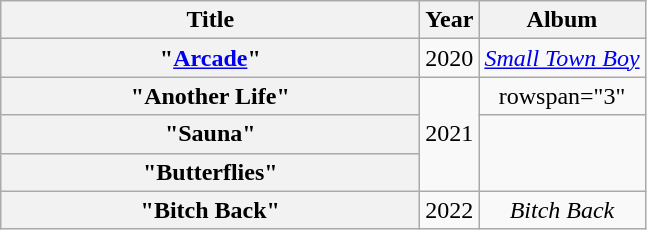<table class="wikitable plainrowheaders" style="text-align:center;">
<tr>
<th scope="col" style="width:17em;">Title</th>
<th scope="col" style="width:1em;">Year</th>
<th scope="col">Album</th>
</tr>
<tr>
<th scope="row">"<a href='#'>Arcade</a>"<br></th>
<td>2020</td>
<td><em><a href='#'>Small Town Boy</a></em></td>
</tr>
<tr>
<th scope="row">"Another Life"<br></th>
<td rowspan="3">2021</td>
<td>rowspan="3" </td>
</tr>
<tr>
<th scope="row">"Sauna"<br></th>
</tr>
<tr>
<th scope="row">"Butterflies"<br></th>
</tr>
<tr>
<th scope="row">"Bitch Back"<br></th>
<td>2022</td>
<td><em>Bitch Back</em></td>
</tr>
</table>
